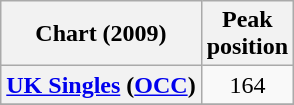<table class="wikitable sortable plainrowheaders">
<tr>
<th scope="col">Chart (2009)</th>
<th scope="col">Peak<br>position</th>
</tr>
<tr>
<th scope="row"><a href='#'>UK Singles</a> (<a href='#'>OCC</a>)</th>
<td align="center">164</td>
</tr>
<tr>
</tr>
</table>
